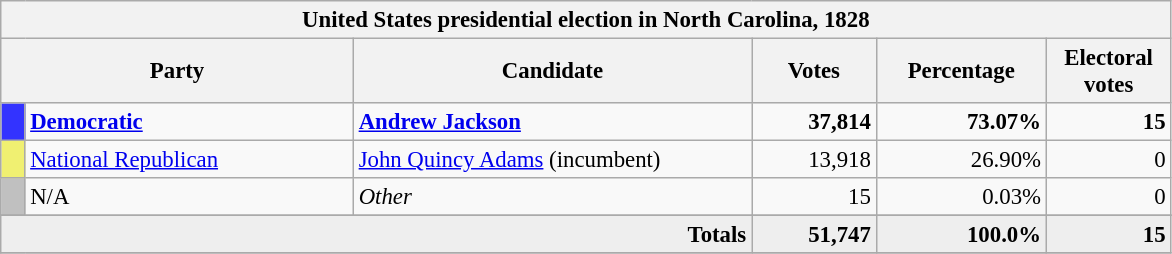<table class="wikitable" style="font-size: 95%;">
<tr>
<th colspan="6">United States presidential election in North Carolina, 1828</th>
</tr>
<tr>
<th colspan="2" style="width: 15em">Party</th>
<th style="width: 17em">Candidate</th>
<th style="width: 5em">Votes</th>
<th style="width: 7em">Percentage</th>
<th style="width: 5em">Electoral votes</th>
</tr>
<tr>
<th style="background-color:#3333FF; width: 3px"></th>
<td style="width: 130px"><strong><a href='#'>Democratic</a></strong></td>
<td><strong><a href='#'>Andrew Jackson</a></strong></td>
<td align="right"><strong>37,814</strong></td>
<td align="right"><strong>73.07%</strong></td>
<td align="right"><strong>15</strong></td>
</tr>
<tr>
<th style="background-color:#F0F071; width: 3px"></th>
<td style="width: 130px"><a href='#'>National Republican</a></td>
<td><a href='#'>John Quincy Adams</a> (incumbent)</td>
<td align="right">13,918</td>
<td align="right">26.90%</td>
<td align="right">0</td>
</tr>
<tr>
<th style="background-color:#c0c0c0; width: 3px"></th>
<td style="width: 130px">N/A</td>
<td><em>Other</em></td>
<td align="right">15</td>
<td align="right">0.03%</td>
<td align="right">0</td>
</tr>
<tr>
</tr>
<tr bgcolor="#EEEEEE">
<td colspan="3" align="right"><strong>Totals</strong></td>
<td align="right"><strong>51,747</strong></td>
<td align="right"><strong>100.0%</strong></td>
<td align="right"><strong>15</strong></td>
</tr>
<tr>
</tr>
</table>
